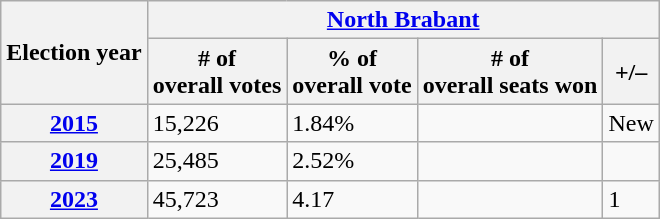<table class=wikitable>
<tr>
<th rowspan=2>Election year</th>
<th colspan=4><a href='#'>North Brabant</a></th>
</tr>
<tr>
<th># of<br>overall votes</th>
<th>% of<br>overall vote</th>
<th># of<br>overall seats won</th>
<th>+/–</th>
</tr>
<tr>
<th><a href='#'>2015</a></th>
<td>15,226</td>
<td>1.84%</td>
<td></td>
<td>New</td>
</tr>
<tr>
<th><a href='#'>2019</a></th>
<td>25,485</td>
<td>2.52%</td>
<td></td>
<td></td>
</tr>
<tr>
<th><a href='#'>2023</a></th>
<td>45,723</td>
<td>4.17</td>
<td></td>
<td> 1</td>
</tr>
</table>
